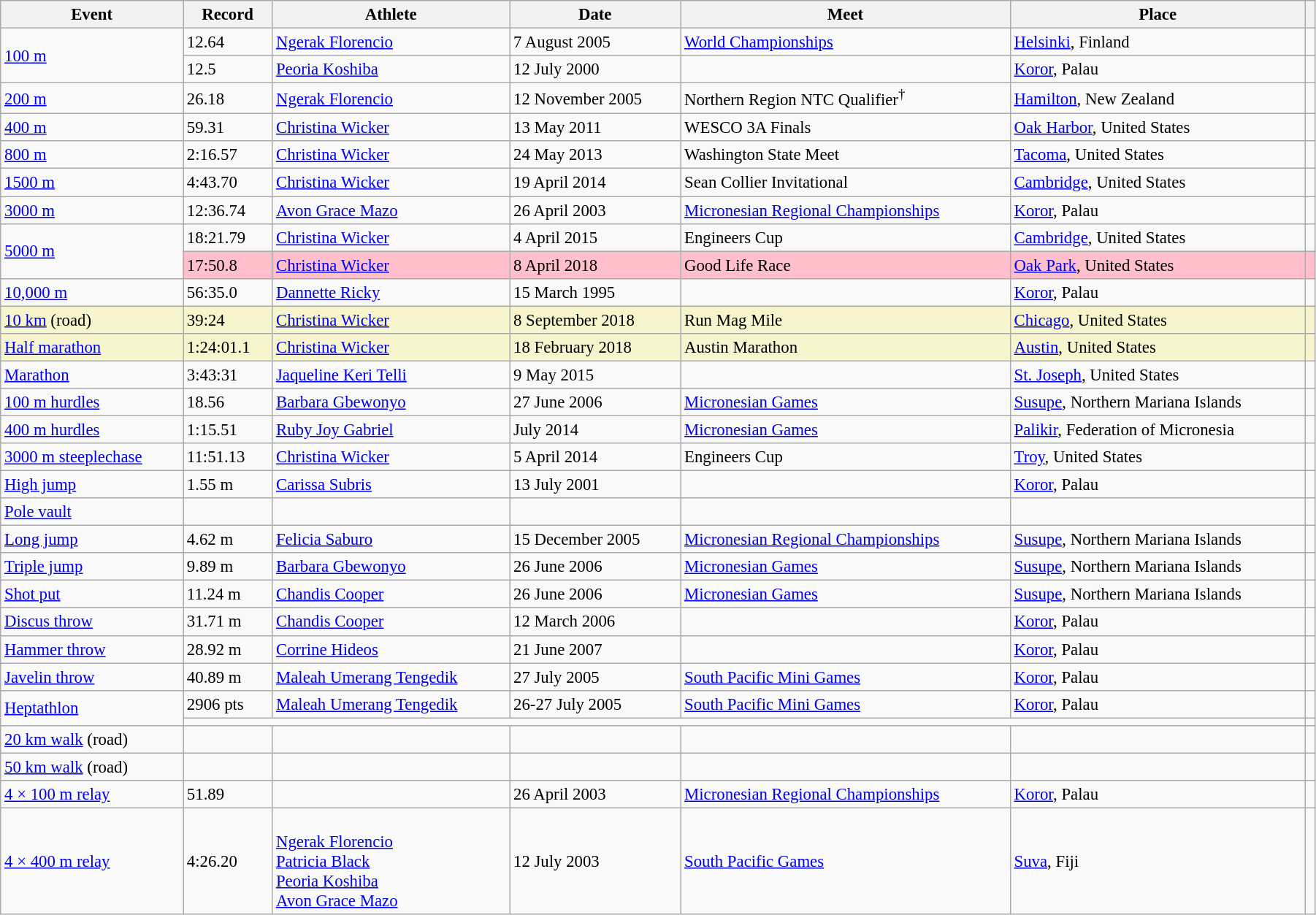<table class="wikitable" style="font-size:95%; width: 95%;">
<tr>
<th>Event</th>
<th>Record</th>
<th>Athlete</th>
<th>Date</th>
<th>Meet</th>
<th>Place</th>
<th></th>
</tr>
<tr>
<td rowspan=2><a href='#'>100 m</a></td>
<td>12.64 </td>
<td><a href='#'>Ngerak Florencio</a></td>
<td>7 August 2005</td>
<td><a href='#'>World Championships</a></td>
<td><a href='#'>Helsinki</a>, Finland</td>
<td></td>
</tr>
<tr>
<td>12.5 </td>
<td><a href='#'>Peoria Koshiba</a></td>
<td>12 July 2000</td>
<td></td>
<td><a href='#'>Koror</a>, Palau</td>
<td></td>
</tr>
<tr>
<td><a href='#'>200 m</a></td>
<td>26.18</td>
<td><a href='#'>Ngerak Florencio</a></td>
<td>12 November 2005</td>
<td>Northern Region NTC Qualifier<sup>†</sup></td>
<td><a href='#'>Hamilton</a>, New Zealand</td>
<td></td>
</tr>
<tr>
<td><a href='#'>400 m</a></td>
<td>59.31</td>
<td><a href='#'>Christina Wicker</a></td>
<td>13 May 2011</td>
<td>WESCO 3A Finals</td>
<td><a href='#'>Oak Harbor</a>, United States</td>
<td></td>
</tr>
<tr>
<td><a href='#'>800 m</a></td>
<td>2:16.57</td>
<td><a href='#'>Christina Wicker</a></td>
<td>24 May 2013</td>
<td>Washington State Meet</td>
<td><a href='#'>Tacoma</a>, United States</td>
<td></td>
</tr>
<tr>
<td><a href='#'>1500 m</a></td>
<td>4:43.70</td>
<td><a href='#'>Christina Wicker</a></td>
<td>19 April 2014</td>
<td>Sean Collier Invitational</td>
<td><a href='#'>Cambridge</a>, United States</td>
<td></td>
</tr>
<tr>
<td><a href='#'>3000 m</a></td>
<td>12:36.74</td>
<td><a href='#'>Avon Grace Mazo</a></td>
<td>26 April 2003</td>
<td><a href='#'>Micronesian Regional Championships</a></td>
<td><a href='#'>Koror</a>, Palau</td>
<td></td>
</tr>
<tr>
<td rowspan="2"><a href='#'>5000 m</a></td>
<td>18:21.79</td>
<td><a href='#'>Christina Wicker</a></td>
<td>4 April 2015</td>
<td>Engineers Cup</td>
<td><a href='#'>Cambridge</a>, United States</td>
<td></td>
</tr>
<tr style="background:pink">
<td>17:50.8</td>
<td><a href='#'>Christina Wicker</a></td>
<td>8 April 2018</td>
<td>Good Life Race</td>
<td><a href='#'>Oak Park</a>, United States</td>
<td></td>
</tr>
<tr>
<td><a href='#'>10,000 m</a></td>
<td>56:35.0 </td>
<td><a href='#'>Dannette Ricky</a></td>
<td>15 March 1995</td>
<td></td>
<td><a href='#'>Koror</a>, Palau</td>
<td></td>
</tr>
<tr style="background:#f6F5CE;">
<td><a href='#'>10 km</a> (road)</td>
<td>39:24</td>
<td><a href='#'>Christina Wicker</a></td>
<td>8 September 2018</td>
<td>Run Mag Mile</td>
<td><a href='#'>Chicago</a>, United States</td>
<td></td>
</tr>
<tr style="background:#f6F5CE;">
<td><a href='#'>Half marathon</a></td>
<td>1:24:01.1</td>
<td><a href='#'>Christina Wicker</a></td>
<td>18 February 2018</td>
<td>Austin Marathon</td>
<td><a href='#'>Austin</a>, United States</td>
<td></td>
</tr>
<tr>
<td><a href='#'>Marathon</a></td>
<td>3:43:31</td>
<td><a href='#'>Jaqueline Keri Telli</a></td>
<td>9 May 2015</td>
<td></td>
<td><a href='#'>St. Joseph</a>, United States</td>
<td></td>
</tr>
<tr>
<td><a href='#'>100 m hurdles</a></td>
<td>18.56</td>
<td><a href='#'>Barbara Gbewonyo</a></td>
<td>27 June 2006</td>
<td><a href='#'>Micronesian Games</a></td>
<td><a href='#'>Susupe</a>, Northern Mariana Islands</td>
<td></td>
</tr>
<tr>
<td><a href='#'>400 m hurdles</a></td>
<td>1:15.51</td>
<td><a href='#'>Ruby Joy Gabriel</a></td>
<td>July 2014</td>
<td><a href='#'>Micronesian Games</a></td>
<td><a href='#'>Palikir</a>, Federation of Micronesia</td>
<td></td>
</tr>
<tr>
<td><a href='#'>3000 m steeplechase</a></td>
<td>11:51.13</td>
<td><a href='#'>Christina Wicker</a></td>
<td>5 April 2014</td>
<td>Engineers Cup</td>
<td><a href='#'>Troy</a>, United States</td>
<td></td>
</tr>
<tr>
<td><a href='#'>High jump</a></td>
<td>1.55 m</td>
<td><a href='#'>Carissa Subris</a></td>
<td>13 July 2001</td>
<td></td>
<td><a href='#'>Koror</a>, Palau</td>
<td></td>
</tr>
<tr>
<td><a href='#'>Pole vault</a></td>
<td></td>
<td></td>
<td></td>
<td></td>
<td></td>
<td></td>
</tr>
<tr>
<td><a href='#'>Long jump</a></td>
<td>4.62 m</td>
<td><a href='#'>Felicia Saburo</a></td>
<td>15 December 2005</td>
<td><a href='#'>Micronesian Regional Championships</a></td>
<td><a href='#'>Susupe</a>, Northern Mariana Islands</td>
<td></td>
</tr>
<tr>
<td><a href='#'>Triple jump</a></td>
<td>9.89 m</td>
<td><a href='#'>Barbara Gbewonyo</a></td>
<td>26 June 2006</td>
<td><a href='#'>Micronesian Games</a></td>
<td><a href='#'>Susupe</a>, Northern Mariana Islands</td>
<td></td>
</tr>
<tr>
<td><a href='#'>Shot put</a></td>
<td>11.24 m</td>
<td><a href='#'>Chandis Cooper</a></td>
<td>26 June 2006</td>
<td><a href='#'>Micronesian Games</a></td>
<td><a href='#'>Susupe</a>, Northern Mariana Islands</td>
<td></td>
</tr>
<tr>
<td><a href='#'>Discus throw</a></td>
<td>31.71 m</td>
<td><a href='#'>Chandis Cooper</a></td>
<td>12 March 2006</td>
<td></td>
<td><a href='#'>Koror</a>, Palau</td>
<td></td>
</tr>
<tr>
<td><a href='#'>Hammer throw</a></td>
<td>28.92 m</td>
<td><a href='#'>Corrine Hideos</a></td>
<td>21 June 2007</td>
<td></td>
<td><a href='#'>Koror</a>, Palau</td>
<td></td>
</tr>
<tr>
<td><a href='#'>Javelin throw</a></td>
<td>40.89 m</td>
<td><a href='#'>Maleah Umerang Tengedik</a></td>
<td>27 July 2005</td>
<td><a href='#'>South Pacific Mini Games</a></td>
<td><a href='#'>Koror</a>, Palau</td>
<td></td>
</tr>
<tr>
<td rowspan=2><a href='#'>Heptathlon</a></td>
<td>2906 pts</td>
<td><a href='#'>Maleah Umerang Tengedik</a></td>
<td>26-27 July 2005</td>
<td><a href='#'>South Pacific Mini Games</a></td>
<td><a href='#'>Koror</a>, Palau</td>
<td></td>
</tr>
<tr />
<td colspan=5></td>
<td></td>
</tr>
<tr>
<td><a href='#'>20 km walk</a> (road)</td>
<td></td>
<td></td>
<td></td>
<td></td>
<td></td>
<td></td>
</tr>
<tr>
<td><a href='#'>50 km walk</a> (road)</td>
<td></td>
<td></td>
<td></td>
<td></td>
<td></td>
<td></td>
</tr>
<tr>
<td><a href='#'>4 × 100 m relay</a></td>
<td>51.89</td>
<td></td>
<td>26 April 2003</td>
<td><a href='#'>Micronesian Regional Championships</a></td>
<td><a href='#'>Koror</a>, Palau</td>
<td></td>
</tr>
<tr>
<td><a href='#'>4 × 400 m relay</a></td>
<td>4:26.20</td>
<td><br><a href='#'>Ngerak Florencio</a><br><a href='#'>Patricia Black</a><br><a href='#'>Peoria Koshiba</a><br><a href='#'>Avon Grace Mazo</a></td>
<td>12 July 2003</td>
<td><a href='#'>South Pacific Games</a></td>
<td><a href='#'>Suva</a>, Fiji</td>
<td></td>
</tr>
</table>
